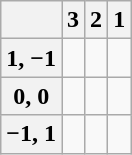<table class="wikitable">
<tr ---- valign="center">
<th></th>
<th>3</th>
<th>2</th>
<th>1</th>
</tr>
<tr ---- valign="center"  align="center">
<th>1, −1</th>
<td></td>
<td></td>
<td></td>
</tr>
<tr ---- valign="center"  align="center">
<th>0, 0</th>
<td></td>
<td></td>
<td></td>
</tr>
<tr ---- valign="center"  align="center">
<th>−1, 1</th>
<td></td>
<td></td>
<td></td>
</tr>
</table>
